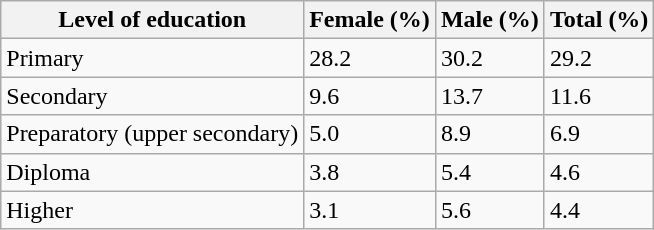<table class="wikitable">
<tr>
<th>Level of education</th>
<th>Female (%)</th>
<th>Male (%)</th>
<th>Total (%)</th>
</tr>
<tr>
<td>Primary</td>
<td>28.2</td>
<td>30.2</td>
<td>29.2</td>
</tr>
<tr>
<td>Secondary</td>
<td>9.6</td>
<td>13.7</td>
<td>11.6</td>
</tr>
<tr>
<td>Preparatory (upper secondary)</td>
<td>5.0</td>
<td>8.9</td>
<td>6.9</td>
</tr>
<tr>
<td>Diploma</td>
<td>3.8</td>
<td>5.4</td>
<td>4.6</td>
</tr>
<tr>
<td>Higher</td>
<td>3.1</td>
<td>5.6</td>
<td>4.4</td>
</tr>
</table>
